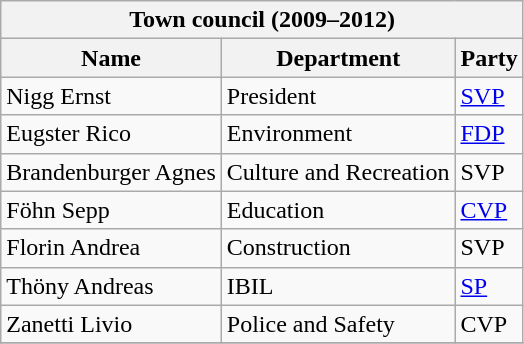<table class="wikitable">
<tr>
<th align="center" colspan="3" bgcolor="#d2d2d2">Town council (2009–2012)</th>
</tr>
<tr>
<th bgcolor="#dddddd">Name</th>
<th bgcolor="#dddddd">Department</th>
<th bgcolor="#dddddd">Party</th>
</tr>
<tr>
<td>Nigg Ernst</td>
<td>President</td>
<td><a href='#'>SVP</a></td>
</tr>
<tr>
<td>Eugster Rico</td>
<td>Environment</td>
<td><a href='#'>FDP</a></td>
</tr>
<tr>
<td>Brandenburger Agnes</td>
<td>Culture and Recreation</td>
<td>SVP</td>
</tr>
<tr>
<td>Föhn Sepp</td>
<td>Education</td>
<td><a href='#'>CVP</a></td>
</tr>
<tr>
<td>Florin Andrea</td>
<td>Construction</td>
<td>SVP</td>
</tr>
<tr>
<td>Thöny Andreas</td>
<td>IBIL</td>
<td><a href='#'>SP</a></td>
</tr>
<tr>
<td>Zanetti Livio</td>
<td>Police and Safety</td>
<td>CVP</td>
</tr>
<tr>
</tr>
</table>
